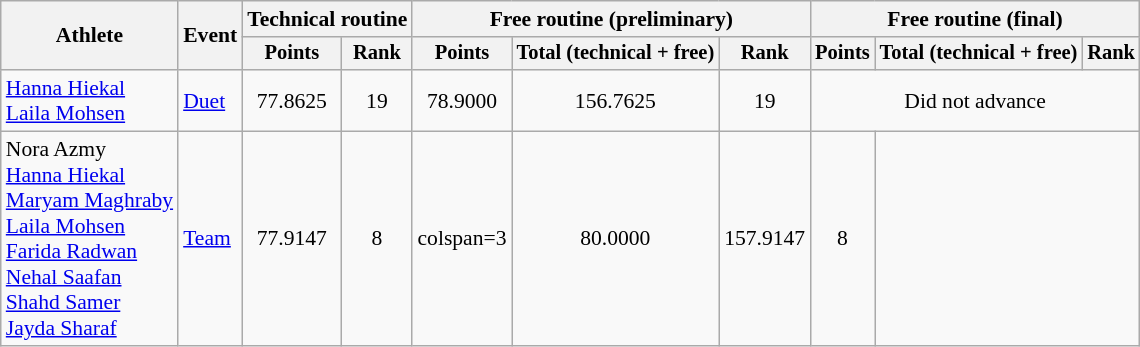<table class="wikitable" style="font-size:90%">
<tr>
<th rowspan="2">Athlete</th>
<th rowspan="2">Event</th>
<th colspan=2>Technical routine</th>
<th colspan=3>Free routine (preliminary)</th>
<th colspan=3>Free routine (final)</th>
</tr>
<tr style="font-size:95%">
<th>Points</th>
<th>Rank</th>
<th>Points</th>
<th>Total (technical + free)</th>
<th>Rank</th>
<th>Points</th>
<th>Total (technical + free)</th>
<th>Rank</th>
</tr>
<tr align=center>
<td align=left><a href='#'>Hanna Hiekal</a><br><a href='#'>Laila Mohsen</a></td>
<td align=left><a href='#'>Duet</a></td>
<td>77.8625</td>
<td>19</td>
<td>78.9000</td>
<td>156.7625</td>
<td>19</td>
<td colspan="3">Did not advance</td>
</tr>
<tr align=center>
<td align=left>Nora Azmy<br><a href='#'>Hanna Hiekal</a><br><a href='#'>Maryam Maghraby</a><br><a href='#'>Laila Mohsen</a><br><a href='#'>Farida Radwan</a><br><a href='#'>Nehal Saafan</a><br><a href='#'>Shahd Samer</a><br><a href='#'>Jayda Sharaf</a></td>
<td align=left><a href='#'>Team</a></td>
<td>77.9147</td>
<td>8</td>
<td>colspan=3 </td>
<td>80.0000</td>
<td>157.9147</td>
<td>8</td>
</tr>
</table>
